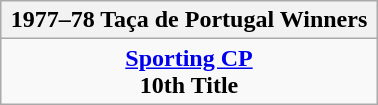<table class="wikitable" style="text-align: center; margin: 0 auto; width: 20%">
<tr>
<th>1977–78 Taça de Portugal Winners</th>
</tr>
<tr>
<td><strong><a href='#'>Sporting CP</a></strong><br><strong>10th Title</strong></td>
</tr>
</table>
